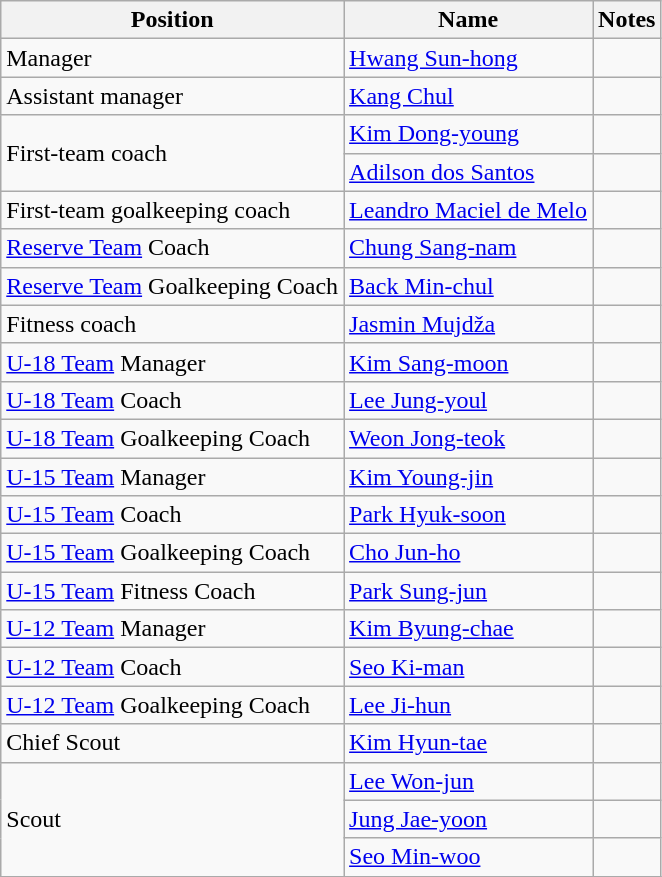<table class="wikitable">
<tr>
<th>Position</th>
<th>Name</th>
<th>Notes</th>
</tr>
<tr>
<td>Manager</td>
<td> <a href='#'>Hwang Sun-hong</a></td>
<td></td>
</tr>
<tr>
<td>Assistant manager</td>
<td> <a href='#'>Kang Chul</a></td>
<td></td>
</tr>
<tr>
<td rowspan="2">First-team coach</td>
<td> <a href='#'>Kim Dong-young</a></td>
<td></td>
</tr>
<tr>
<td> <a href='#'>Adilson dos Santos</a></td>
<td></td>
</tr>
<tr>
<td>First-team goalkeeping coach</td>
<td> <a href='#'>Leandro Maciel de Melo</a></td>
<td></td>
</tr>
<tr>
<td><a href='#'>Reserve Team</a> Coach</td>
<td> <a href='#'>Chung Sang-nam</a></td>
<td></td>
</tr>
<tr>
<td><a href='#'>Reserve Team</a> Goalkeeping Coach</td>
<td> <a href='#'>Back Min-chul</a></td>
<td></td>
</tr>
<tr>
<td>Fitness coach</td>
<td> <a href='#'>Jasmin Mujdža</a></td>
<td></td>
</tr>
<tr>
<td><a href='#'>U-18 Team</a> Manager</td>
<td> <a href='#'>Kim Sang-moon</a></td>
<td></td>
</tr>
<tr>
<td><a href='#'>U-18 Team</a> Coach</td>
<td> <a href='#'>Lee Jung-youl</a></td>
<td></td>
</tr>
<tr>
<td><a href='#'>U-18 Team</a> Goalkeeping Coach</td>
<td> <a href='#'>Weon Jong-teok</a></td>
<td></td>
</tr>
<tr>
<td><a href='#'>U-15 Team</a> Manager</td>
<td> <a href='#'>Kim Young-jin</a></td>
<td></td>
</tr>
<tr>
<td><a href='#'>U-15 Team</a> Coach</td>
<td> <a href='#'>Park Hyuk-soon</a></td>
<td></td>
</tr>
<tr>
<td><a href='#'>U-15 Team</a> Goalkeeping Coach</td>
<td> <a href='#'>Cho Jun-ho</a></td>
<td></td>
</tr>
<tr>
<td><a href='#'>U-15 Team</a> Fitness Coach</td>
<td> <a href='#'>Park Sung-jun</a></td>
<td></td>
</tr>
<tr>
<td><a href='#'>U-12 Team</a> Manager</td>
<td> <a href='#'>Kim Byung-chae</a></td>
<td></td>
</tr>
<tr>
<td><a href='#'>U-12 Team</a> Coach</td>
<td> <a href='#'>Seo Ki-man</a></td>
<td></td>
</tr>
<tr>
<td><a href='#'>U-12 Team</a> Goalkeeping Coach</td>
<td> <a href='#'>Lee Ji-hun</a></td>
<td></td>
</tr>
<tr>
<td>Chief Scout</td>
<td> <a href='#'>Kim Hyun-tae</a></td>
<td></td>
</tr>
<tr>
<td rowspan="3">Scout</td>
<td> <a href='#'>Lee Won-jun</a></td>
<td></td>
</tr>
<tr>
<td> <a href='#'>Jung Jae-yoon</a></td>
<td></td>
</tr>
<tr>
<td> <a href='#'>Seo Min-woo</a></td>
<td></td>
</tr>
<tr>
</tr>
</table>
